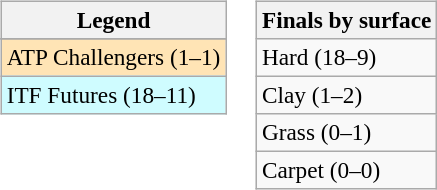<table>
<tr valign=top>
<td><br><table class=wikitable style=font-size:97%>
<tr>
<th>Legend</th>
</tr>
<tr bgcolor=e5d1cb>
</tr>
<tr bgcolor=moccasin>
<td>ATP Challengers (1–1)</td>
</tr>
<tr bgcolor=cffcff>
<td>ITF Futures (18–11)</td>
</tr>
</table>
</td>
<td><br><table class=wikitable style=font-size:97%>
<tr>
<th>Finals by surface</th>
</tr>
<tr>
<td>Hard (18–9)</td>
</tr>
<tr>
<td>Clay (1–2)</td>
</tr>
<tr>
<td>Grass (0–1)</td>
</tr>
<tr>
<td>Carpet (0–0)</td>
</tr>
</table>
</td>
</tr>
</table>
